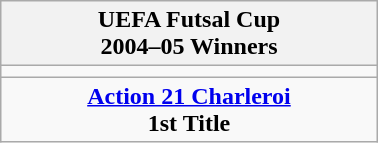<table class="wikitable" style="text-align: center; margin: 0 auto; width: 20%">
<tr>
<th>UEFA Futsal Cup <br>2004–05 Winners</th>
</tr>
<tr>
<td></td>
</tr>
<tr>
<td><strong><a href='#'>Action 21 Charleroi</a></strong><br><strong>1st Title</strong></td>
</tr>
</table>
